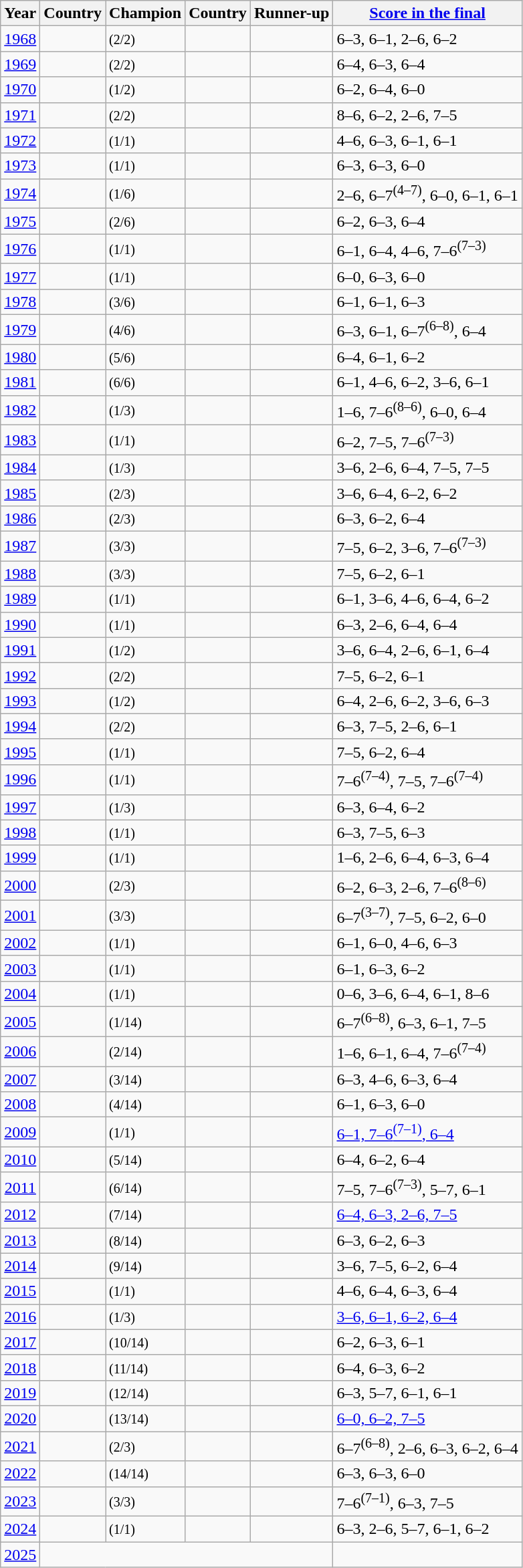<table class="sortable wikitable">
<tr>
<th scope="col">Year</th>
<th scope="col">Country</th>
<th scope="col">Champion</th>
<th scope="col">Country</th>
<th scope="col">Runner-up</th>
<th scope="col" class="unsortable"><a href='#'>Score in the final</a></th>
</tr>
<tr>
<td style="text-align: center;"><a href='#'>1968</a></td>
<td></td>
<td> <small>(2/2)</small></td>
<td></td>
<td></td>
<td>6–3, 6–1, 2–6, 6–2</td>
</tr>
<tr>
<td style="text-align: center;"><a href='#'>1969</a></td>
<td></td>
<td> <small>(2/2)</small></td>
<td></td>
<td></td>
<td>6–4, 6–3, 6–4</td>
</tr>
<tr>
<td style="text-align: center;"><a href='#'>1970</a></td>
<td></td>
<td> <small>(1/2)</small></td>
<td></td>
<td></td>
<td>6–2, 6–4, 6–0</td>
</tr>
<tr>
<td style="text-align: center;"><a href='#'>1971</a></td>
<td></td>
<td> <small>(2/2)</small></td>
<td></td>
<td></td>
<td>8–6, 6–2, 2–6, 7–5</td>
</tr>
<tr>
<td style="text-align: center;"><a href='#'>1972</a></td>
<td></td>
<td> <small>(1/1)</small></td>
<td></td>
<td></td>
<td>4–6, 6–3, 6–1, 6–1</td>
</tr>
<tr>
<td style="text-align: center;"><a href='#'>1973</a></td>
<td></td>
<td> <small>(1/1)</small></td>
<td></td>
<td></td>
<td>6–3, 6–3, 6–0</td>
</tr>
<tr>
<td style="text-align: center;"><a href='#'>1974</a></td>
<td></td>
<td> <small>(1/6)</small></td>
<td></td>
<td></td>
<td>2–6, 6–7<sup>(4–7)</sup>, 6–0, 6–1, 6–1</td>
</tr>
<tr>
<td style="text-align: center;"><a href='#'>1975</a></td>
<td></td>
<td> <small>(2/6)</small></td>
<td></td>
<td></td>
<td>6–2, 6–3, 6–4</td>
</tr>
<tr>
<td style="text-align: center;"><a href='#'>1976</a></td>
<td></td>
<td> <small>(1/1)</small></td>
<td></td>
<td></td>
<td>6–1, 6–4, 4–6, 7–6<sup>(7–3)</sup></td>
</tr>
<tr>
<td style="text-align: center;"><a href='#'>1977</a></td>
<td></td>
<td> <small>(1/1)</small></td>
<td></td>
<td></td>
<td>6–0, 6–3, 6–0</td>
</tr>
<tr>
<td style="text-align: center;"><a href='#'>1978</a></td>
<td></td>
<td> <small>(3/6)</small></td>
<td></td>
<td></td>
<td>6–1, 6–1, 6–3</td>
</tr>
<tr>
<td style="text-align: center;"><a href='#'>1979</a></td>
<td></td>
<td> <small>(4/6)</small></td>
<td></td>
<td></td>
<td>6–3, 6–1, 6–7<sup>(6–8)</sup>, 6–4</td>
</tr>
<tr>
<td style="text-align: center;"><a href='#'>1980</a></td>
<td></td>
<td> <small>(5/6)</small></td>
<td></td>
<td></td>
<td>6–4, 6–1, 6–2</td>
</tr>
<tr>
<td style="text-align: center;"><a href='#'>1981</a></td>
<td></td>
<td> <small>(6/6)</small></td>
<td></td>
<td></td>
<td>6–1, 4–6, 6–2, 3–6, 6–1</td>
</tr>
<tr>
<td style="text-align: center;"><a href='#'>1982</a></td>
<td></td>
<td> <small>(1/3)</small></td>
<td></td>
<td></td>
<td>1–6, 7–6<sup>(8–6)</sup>, 6–0, 6–4</td>
</tr>
<tr>
<td style="text-align: center;"><a href='#'>1983</a></td>
<td></td>
<td> <small>(1/1)</small></td>
<td></td>
<td></td>
<td>6–2, 7–5, 7–6<sup>(7–3)</sup></td>
</tr>
<tr>
<td style="text-align: center;"><a href='#'>1984</a></td>
<td></td>
<td> <small>(1/3)</small></td>
<td></td>
<td></td>
<td>3–6, 2–6, 6–4, 7–5, 7–5</td>
</tr>
<tr>
<td style="text-align: center;"><a href='#'>1985</a></td>
<td></td>
<td> <small>(2/3)</small></td>
<td></td>
<td></td>
<td>3–6, 6–4, 6–2, 6–2</td>
</tr>
<tr>
<td style="text-align: center;"><a href='#'>1986</a></td>
<td></td>
<td> <small>(2/3)</small></td>
<td></td>
<td></td>
<td>6–3, 6–2, 6–4</td>
</tr>
<tr>
<td style="text-align: center;"><a href='#'>1987</a></td>
<td></td>
<td> <small>(3/3)</small></td>
<td></td>
<td></td>
<td>7–5, 6–2, 3–6, 7–6<sup>(7–3)</sup></td>
</tr>
<tr>
<td style="text-align: center;"><a href='#'>1988</a></td>
<td></td>
<td> <small>(3/3)</small></td>
<td></td>
<td></td>
<td>7–5, 6–2, 6–1</td>
</tr>
<tr>
<td style="text-align: center;"><a href='#'>1989</a></td>
<td></td>
<td> <small>(1/1)</small></td>
<td></td>
<td></td>
<td>6–1, 3–6, 4–6, 6–4, 6–2</td>
</tr>
<tr>
<td style="text-align: center;"><a href='#'>1990</a></td>
<td></td>
<td> <small>(1/1)</small></td>
<td></td>
<td></td>
<td>6–3, 2–6, 6–4, 6–4</td>
</tr>
<tr>
<td style="text-align: center;"><a href='#'>1991</a></td>
<td></td>
<td> <small>(1/2)</small></td>
<td></td>
<td></td>
<td>3–6, 6–4, 2–6, 6–1, 6–4</td>
</tr>
<tr>
<td style="text-align: center;"><a href='#'>1992</a></td>
<td></td>
<td> <small>(2/2)</small></td>
<td></td>
<td></td>
<td>7–5, 6–2, 6–1</td>
</tr>
<tr>
<td style="text-align: center;"><a href='#'>1993</a></td>
<td></td>
<td> <small>(1/2)</small></td>
<td></td>
<td></td>
<td>6–4, 2–6, 6–2, 3–6, 6–3</td>
</tr>
<tr>
<td style="text-align: center;"><a href='#'>1994</a></td>
<td></td>
<td> <small>(2/2)</small></td>
<td></td>
<td></td>
<td>6–3, 7–5, 2–6, 6–1</td>
</tr>
<tr>
<td style="text-align: center;"><a href='#'>1995</a></td>
<td></td>
<td> <small>(1/1)</small></td>
<td></td>
<td></td>
<td>7–5, 6–2, 6–4</td>
</tr>
<tr>
<td style="text-align: center;"><a href='#'>1996</a></td>
<td></td>
<td> <small>(1/1)</small></td>
<td></td>
<td></td>
<td>7–6<sup>(7–4)</sup>, 7–5, 7–6<sup>(7–4)</sup></td>
</tr>
<tr>
<td style="text-align: center;"><a href='#'>1997</a></td>
<td></td>
<td> <small>(1/3)</small></td>
<td></td>
<td></td>
<td>6–3, 6–4, 6–2</td>
</tr>
<tr>
<td style="text-align: center;"><a href='#'>1998</a></td>
<td></td>
<td> <small>(1/1)</small></td>
<td></td>
<td></td>
<td>6–3, 7–5, 6–3</td>
</tr>
<tr>
<td style="text-align: center;"><a href='#'>1999</a></td>
<td></td>
<td> <small>(1/1)</small></td>
<td></td>
<td></td>
<td>1–6, 2–6, 6–4, 6–3, 6–4</td>
</tr>
<tr>
<td style="text-align: center;"><a href='#'>2000</a></td>
<td></td>
<td> <small>(2/3)</small></td>
<td></td>
<td></td>
<td>6–2, 6–3, 2–6, 7–6<sup>(8–6)</sup></td>
</tr>
<tr>
<td style="text-align: center;"><a href='#'>2001</a></td>
<td></td>
<td> <small>(3/3)</small></td>
<td></td>
<td></td>
<td>6–7<sup>(3–7)</sup>, 7–5, 6–2, 6–0</td>
</tr>
<tr>
<td style="text-align: center;"><a href='#'>2002</a></td>
<td></td>
<td> <small>(1/1)</small></td>
<td></td>
<td></td>
<td>6–1, 6–0, 4–6, 6–3</td>
</tr>
<tr>
<td style="text-align: center;"><a href='#'>2003</a></td>
<td></td>
<td> <small>(1/1)</small></td>
<td></td>
<td></td>
<td>6–1, 6–3, 6–2</td>
</tr>
<tr>
<td style="text-align: center;"><a href='#'>2004</a></td>
<td></td>
<td> <small>(1/1)</small></td>
<td></td>
<td></td>
<td>0–6, 3–6, 6–4, 6–1, 8–6</td>
</tr>
<tr>
<td style="text-align: center;"><a href='#'>2005</a></td>
<td></td>
<td> <small>(1/14)</small></td>
<td></td>
<td></td>
<td>6–7<sup>(6–8)</sup>, 6–3, 6–1, 7–5</td>
</tr>
<tr>
<td style="text-align: center;"><a href='#'>2006</a></td>
<td></td>
<td> <small>(2/14)</small></td>
<td></td>
<td></td>
<td>1–6, 6–1, 6–4, 7–6<sup>(7–4)</sup></td>
</tr>
<tr>
<td style="text-align: center;"><a href='#'>2007</a></td>
<td></td>
<td> <small>(3/14)</small></td>
<td></td>
<td></td>
<td>6–3, 4–6, 6–3, 6–4</td>
</tr>
<tr>
<td style="text-align: center;"><a href='#'>2008</a></td>
<td></td>
<td> <small>(4/14)</small></td>
<td></td>
<td></td>
<td>6–1, 6–3, 6–0</td>
</tr>
<tr>
<td style="text-align: center;"><a href='#'>2009</a></td>
<td></td>
<td> <small>(1/1)</small></td>
<td></td>
<td></td>
<td><a href='#'>6–1, 7–6<sup>(7–1)</sup>, 6–4</a></td>
</tr>
<tr>
<td style="text-align: center;"><a href='#'>2010</a></td>
<td></td>
<td> <small>(5/14)</small></td>
<td></td>
<td></td>
<td>6–4, 6–2, 6–4</td>
</tr>
<tr>
<td style="text-align: center;"><a href='#'>2011</a></td>
<td></td>
<td> <small>(6/14)</small></td>
<td></td>
<td></td>
<td>7–5, 7–6<sup>(7–3)</sup>, 5–7, 6–1</td>
</tr>
<tr>
<td style="text-align: center;"><a href='#'>2012</a></td>
<td></td>
<td> <small>(7/14)</small></td>
<td></td>
<td></td>
<td><a href='#'>6–4, 6–3, 2–6, 7–5</a></td>
</tr>
<tr>
<td style="text-align: center;"><a href='#'>2013</a></td>
<td></td>
<td> <small>(8/14)</small></td>
<td></td>
<td></td>
<td>6–3, 6–2, 6–3</td>
</tr>
<tr>
<td style="text-align: center;"><a href='#'>2014</a></td>
<td></td>
<td> <small>(9/14)</small></td>
<td></td>
<td></td>
<td>3–6, 7–5, 6–2, 6–4</td>
</tr>
<tr>
<td style="text-align: center;"><a href='#'>2015</a></td>
<td></td>
<td> <small>(1/1)</small></td>
<td></td>
<td></td>
<td>4–6, 6–4, 6–3, 6–4</td>
</tr>
<tr>
<td style="text-align: center;"><a href='#'>2016</a></td>
<td></td>
<td> <small>(1/3)</small></td>
<td></td>
<td></td>
<td><a href='#'>3–6, 6–1, 6–2, 6–4</a></td>
</tr>
<tr>
<td style="text-align: center;"><a href='#'>2017</a></td>
<td></td>
<td> <small>(10/14)</small></td>
<td></td>
<td></td>
<td>6–2, 6–3, 6–1</td>
</tr>
<tr>
<td style="text-align: center;"><a href='#'>2018</a></td>
<td></td>
<td> <small>(11/14)</small></td>
<td></td>
<td></td>
<td>6–4, 6–3, 6–2</td>
</tr>
<tr>
<td style="text-align: center;"><a href='#'>2019</a></td>
<td></td>
<td> <small>(12/14)</small></td>
<td></td>
<td></td>
<td>6–3, 5–7, 6–1, 6–1</td>
</tr>
<tr>
<td style="text-align: center;"><a href='#'>2020</a></td>
<td></td>
<td> <small>(13/14)</small></td>
<td></td>
<td></td>
<td><a href='#'>6–0, 6–2, 7–5</a></td>
</tr>
<tr>
<td style="text-align: center;"><a href='#'>2021</a></td>
<td></td>
<td> <small>(2/3)</small></td>
<td></td>
<td></td>
<td>6–7<sup>(6–8)</sup>, 2–6, 6–3, 6–2, 6–4</td>
</tr>
<tr>
<td style="text-align: center;"><a href='#'>2022</a></td>
<td></td>
<td> <small>(14/14)</small></td>
<td></td>
<td></td>
<td>6–3, 6–3, 6–0</td>
</tr>
<tr>
<td style="text-align: center;"><a href='#'>2023</a></td>
<td></td>
<td> <small>(3/3)</small></td>
<td></td>
<td></td>
<td>7–6<sup>(7–1)</sup>, 6–3, 7–5</td>
</tr>
<tr>
<td style="text-align: center;"><a href='#'>2024</a></td>
<td></td>
<td> <small>(1/1)</small></td>
<td></td>
<td></td>
<td>6–3, 2–6, 5–7, 6–1, 6–2</td>
</tr>
<tr>
<td style="text-align: center;"><a href='#'>2025</a></td>
<td colspan=4></td>
<td></td>
</tr>
</table>
